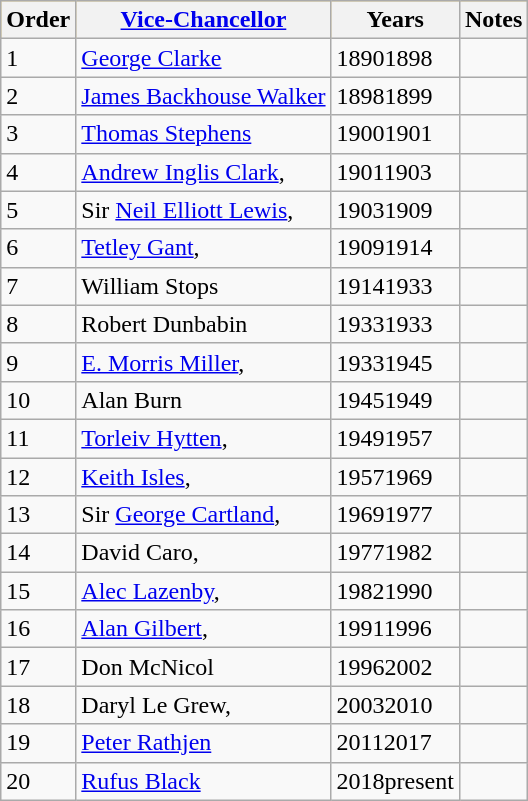<table class="wikitable">
<tr style="background:#fc3;">
<th>Order</th>
<th><a href='#'>Vice-Chancellor</a></th>
<th>Years</th>
<th>Notes</th>
</tr>
<tr>
<td>1</td>
<td><a href='#'>George Clarke</a></td>
<td>18901898</td>
<td></td>
</tr>
<tr>
<td>2</td>
<td><a href='#'>James Backhouse Walker</a></td>
<td>18981899</td>
<td></td>
</tr>
<tr>
<td>3</td>
<td><a href='#'>Thomas Stephens</a></td>
<td>19001901</td>
<td></td>
</tr>
<tr>
<td>4</td>
<td><a href='#'>Andrew Inglis Clark</a>, </td>
<td>19011903</td>
<td></td>
</tr>
<tr>
<td>5</td>
<td>Sir <a href='#'>Neil Elliott Lewis</a>, </td>
<td>19031909</td>
<td></td>
</tr>
<tr>
<td>6</td>
<td><a href='#'>Tetley Gant</a>, </td>
<td>19091914</td>
<td></td>
</tr>
<tr>
<td>7</td>
<td>William Stops</td>
<td>19141933</td>
<td></td>
</tr>
<tr>
<td>8</td>
<td>Robert Dunbabin</td>
<td>19331933</td>
<td></td>
</tr>
<tr>
<td>9</td>
<td><a href='#'>E. Morris Miller</a>, </td>
<td>19331945</td>
<td></td>
</tr>
<tr>
<td>10</td>
<td>Alan Burn</td>
<td>19451949</td>
<td></td>
</tr>
<tr>
<td>11</td>
<td><a href='#'>Torleiv Hytten</a>, </td>
<td>19491957</td>
<td></td>
</tr>
<tr>
<td>12</td>
<td><a href='#'>Keith Isles</a>, </td>
<td>19571969</td>
<td></td>
</tr>
<tr>
<td>13</td>
<td>Sir <a href='#'>George Cartland</a>, </td>
<td>19691977</td>
<td></td>
</tr>
<tr>
<td>14</td>
<td>David Caro,  </td>
<td>19771982</td>
<td></td>
</tr>
<tr>
<td>15</td>
<td><a href='#'>Alec Lazenby</a>, </td>
<td>19821990</td>
<td></td>
</tr>
<tr>
<td>16</td>
<td><a href='#'>Alan Gilbert</a>, </td>
<td>19911996</td>
<td></td>
</tr>
<tr>
<td>17</td>
<td>Don McNicol</td>
<td>19962002</td>
<td></td>
</tr>
<tr>
<td>18</td>
<td>Daryl Le Grew, </td>
<td>20032010</td>
<td></td>
</tr>
<tr>
<td>19</td>
<td><a href='#'>Peter Rathjen</a></td>
<td>20112017</td>
<td></td>
</tr>
<tr>
<td>20</td>
<td><a href='#'>Rufus Black</a></td>
<td>2018present</td>
<td></td>
</tr>
</table>
